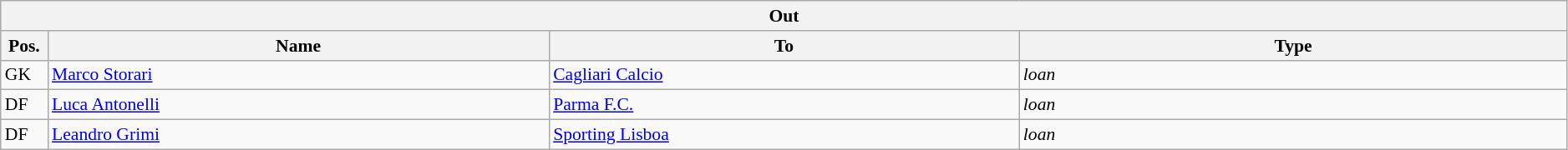<table class="wikitable" style="font-size:90%;width:99%;">
<tr>
<th colspan="4">Out</th>
</tr>
<tr>
<th width=3%>Pos.</th>
<th width=32%>Name</th>
<th width=30%>To</th>
<th width=35%>Type</th>
</tr>
<tr>
<td>GK</td>
<td><a href='#'>Marco Storari</a></td>
<td><a href='#'>Cagliari Calcio</a></td>
<td><em>loan</em></td>
</tr>
<tr>
<td>DF</td>
<td><a href='#'>Luca Antonelli</a></td>
<td><a href='#'>Parma F.C.</a></td>
<td><em>loan</em></td>
</tr>
<tr>
<td>DF</td>
<td><a href='#'>Leandro Grimi</a></td>
<td><a href='#'>Sporting Lisboa</a></td>
<td><em>loan</em></td>
</tr>
</table>
